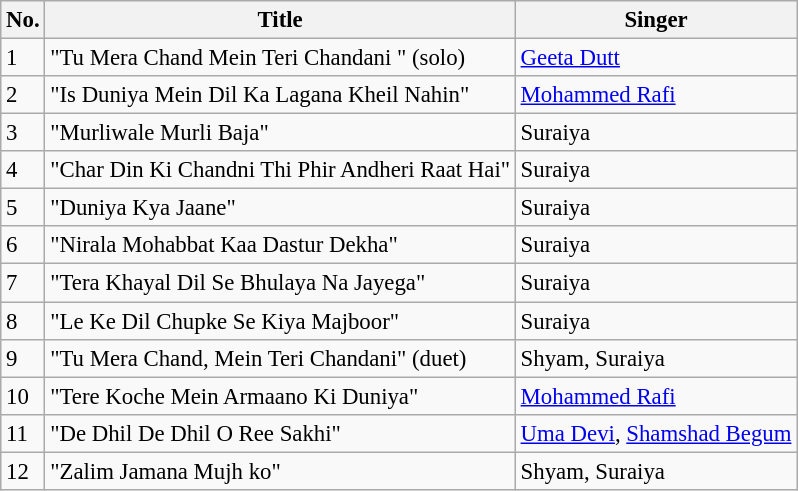<table class="wikitable" style="font-size:95%;">
<tr>
<th>No.</th>
<th>Title</th>
<th>Singer</th>
</tr>
<tr>
<td>1</td>
<td>"Tu Mera Chand Mein Teri Chandani " (solo)</td>
<td><a href='#'>Geeta Dutt</a></td>
</tr>
<tr>
<td>2</td>
<td>"Is Duniya Mein Dil Ka Lagana Kheil Nahin"</td>
<td><a href='#'>Mohammed Rafi</a></td>
</tr>
<tr>
<td>3</td>
<td>"Murliwale Murli Baja"</td>
<td>Suraiya</td>
</tr>
<tr>
<td>4</td>
<td>"Char Din Ki Chandni Thi Phir Andheri Raat Hai"</td>
<td>Suraiya</td>
</tr>
<tr>
<td>5</td>
<td>"Duniya Kya Jaane"</td>
<td>Suraiya</td>
</tr>
<tr>
<td>6</td>
<td>"Nirala Mohabbat Kaa Dastur Dekha"</td>
<td>Suraiya</td>
</tr>
<tr>
<td>7</td>
<td>"Tera Khayal Dil Se Bhulaya Na Jayega"</td>
<td>Suraiya</td>
</tr>
<tr>
<td>8</td>
<td>"Le Ke Dil Chupke Se Kiya Majboor"</td>
<td>Suraiya</td>
</tr>
<tr>
<td>9</td>
<td>"Tu Mera Chand, Mein Teri Chandani" (duet)</td>
<td>Shyam, Suraiya</td>
</tr>
<tr>
<td>10</td>
<td>"Tere Koche Mein Armaano Ki Duniya"</td>
<td><a href='#'>Mohammed Rafi</a></td>
</tr>
<tr>
<td>11</td>
<td>"De Dhil De Dhil O Ree Sakhi"</td>
<td><a href='#'>Uma Devi</a>, <a href='#'>Shamshad Begum</a></td>
</tr>
<tr>
<td>12</td>
<td>"Zalim Jamana Mujh ko"</td>
<td>Shyam, Suraiya</td>
</tr>
</table>
